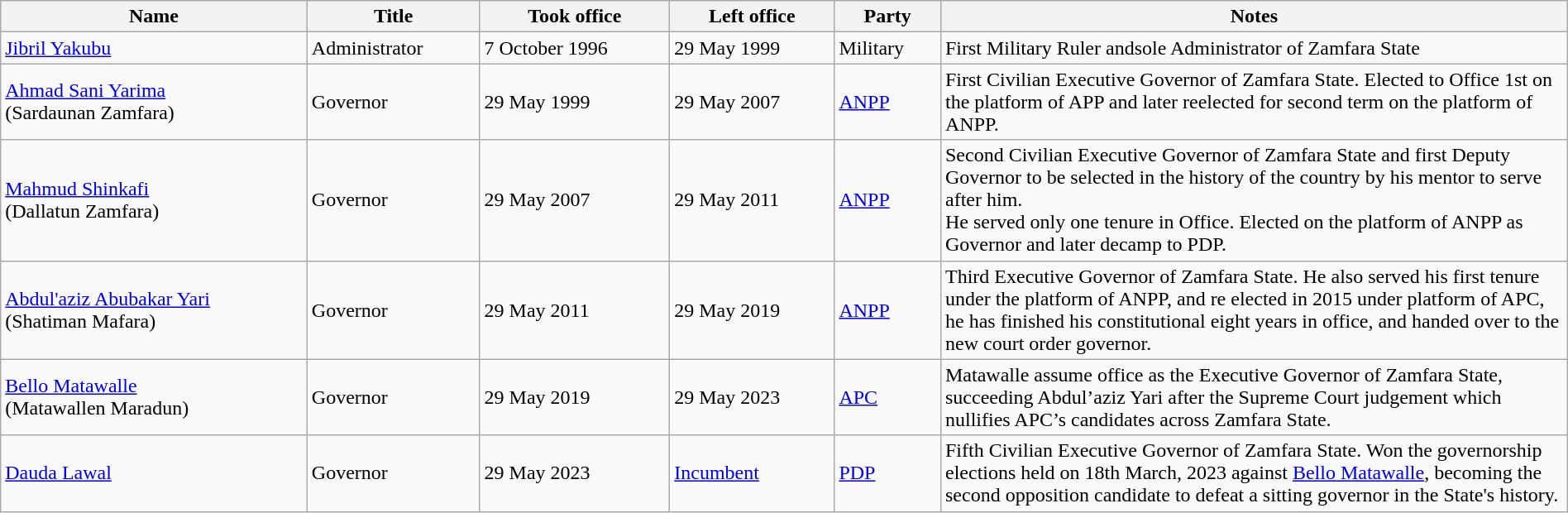<table class="wikitable" border="1" style="width:100%; margin:auto; text-align:left">
<tr>
<th>Name</th>
<th>Title</th>
<th>Took office</th>
<th>Left office</th>
<th>Party</th>
<th width="40%">Notes</th>
</tr>
<tr -valign="top">
<td><a href='#'>Jibril Yakubu</a></td>
<td>Administrator</td>
<td>7 October 1996</td>
<td>29 May 1999</td>
<td>Military</td>
<td>First Military Ruler andsole Administrator of Zamfara State</td>
</tr>
<tr -valign="top">
<td><a href='#'>Ahmad Sani Yarima</a><br>(Sardaunan Zamfara)</td>
<td>Governor</td>
<td>29 May 1999</td>
<td>29 May 2007</td>
<td><a href='#'>ANPP</a></td>
<td>First Civilian Executive Governor of Zamfara State. Elected to Office 1st on the platform of APP and later reelected for second term on the platform of ANPP.</td>
</tr>
<tr -valign="top">
<td><a href='#'>Mahmud Shinkafi</a><br>(Dallatun Zamfara)</td>
<td>Governor</td>
<td>29 May 2007</td>
<td>29 May 2011</td>
<td><a href='#'>ANPP</a></td>
<td>Second Civilian Executive Governor of Zamfara State and first Deputy Governor to be selected in the history of the country by his mentor to serve after him.<br>He served only one tenure in Office. Elected on the platform of ANPP as Governor and later decamp to PDP.</td>
</tr>
<tr -valign="top">
<td><a href='#'>Abdul'aziz Abubakar Yari</a><br>(Shatiman Mafara)</td>
<td>Governor</td>
<td>29 May 2011</td>
<td>29 May 2019</td>
<td><a href='#'>ANPP</a></td>
<td>Third Executive Governor of Zamfara State. He also served his first tenure under the platform of ANPP, and re elected in 2015 under platform of APC, he has finished his constitutional eight years in office, and handed over to the new court order governor.</td>
</tr>
<tr -valign="top">
<td><a href='#'>Bello Matawalle</a><br>(Matawallen Maradun)</td>
<td>Governor</td>
<td>29 May 2019</td>
<td>29 May 2023</td>
<td><a href='#'>APC</a></td>
<td>Matawalle assume office as the Executive Governor of Zamfara State, succeeding Abdul’aziz Yari after the Supreme Court judgement which nullifies APC’s candidates across Zamfara State.</td>
</tr>
<tr -valign="top">
<td><a href='#'>Dauda Lawal</a></td>
<td>Governor</td>
<td>29 May 2023</td>
<td><a href='#'>Incumbent</a></td>
<td><a href='#'>PDP</a></td>
<td>Fifth Civilian Executive Governor of Zamfara State. Won the governorship elections held on 18th March, 2023 against <a href='#'>Bello Matawalle</a>, becoming the second opposition candidate to defeat a sitting governor in the State's history.</td>
</tr>
</table>
